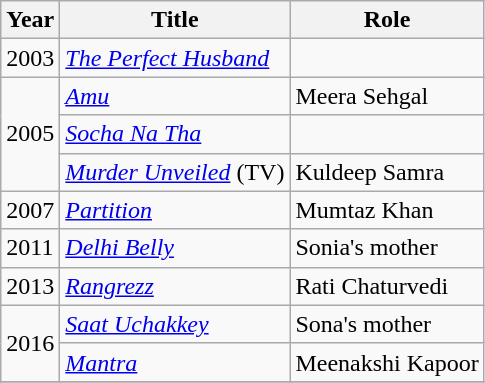<table class="wikitable">
<tr>
<th>Year</th>
<th>Title</th>
<th>Role</th>
</tr>
<tr>
<td>2003</td>
<td><a href='#'><em>The Perfect Husband</em></a></td>
<td></td>
</tr>
<tr>
<td rowspan="3">2005</td>
<td><em><a href='#'>Amu</a></em></td>
<td>Meera Sehgal</td>
</tr>
<tr>
<td><em><a href='#'>Socha Na Tha</a></em></td>
<td></td>
</tr>
<tr>
<td><em><a href='#'>Murder Unveiled</a></em> (TV)</td>
<td>Kuldeep Samra</td>
</tr>
<tr>
<td>2007</td>
<td><em><a href='#'>Partition</a></em></td>
<td>Mumtaz Khan</td>
</tr>
<tr>
<td>2011</td>
<td><em><a href='#'>Delhi Belly</a></em></td>
<td>Sonia's mother</td>
</tr>
<tr>
<td>2013</td>
<td><em><a href='#'>Rangrezz</a></em></td>
<td>Rati Chaturvedi</td>
</tr>
<tr>
<td rowspan="2">2016</td>
<td><em><a href='#'>Saat Uchakkey</a></em></td>
<td>Sona's mother</td>
</tr>
<tr>
<td><em><a href='#'>Mantra</a></em></td>
<td>Meenakshi Kapoor</td>
</tr>
<tr>
</tr>
</table>
